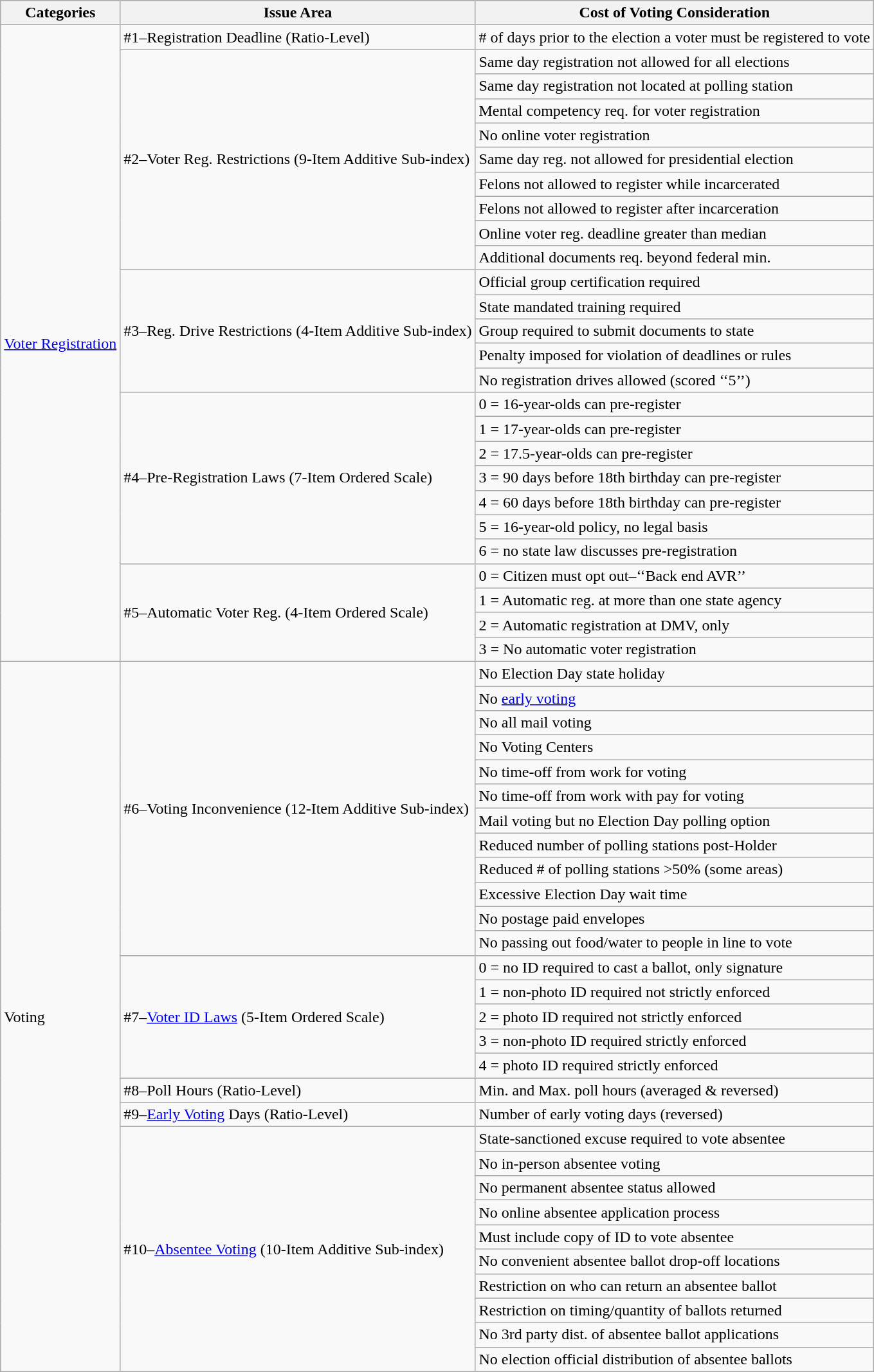<table class="wikitable">
<tr>
<th>Categories</th>
<th>Issue Area</th>
<th>Cost of Voting Consideration</th>
</tr>
<tr>
<td rowspan="26"><a href='#'>Voter Registration</a></td>
<td>#1–Registration Deadline (Ratio-Level)</td>
<td># of days prior to the election a voter must be registered to vote</td>
</tr>
<tr>
<td rowspan="9">#2–Voter Reg. Restrictions (9-Item Additive Sub-index)</td>
<td>Same day registration not allowed for all elections</td>
</tr>
<tr>
<td>Same day registration not located at polling station</td>
</tr>
<tr>
<td>Mental competency req. for voter registration</td>
</tr>
<tr>
<td>No online voter registration</td>
</tr>
<tr>
<td>Same day reg. not allowed for presidential election</td>
</tr>
<tr>
<td>Felons not allowed to register while incarcerated</td>
</tr>
<tr>
<td>Felons not allowed to register after incarceration</td>
</tr>
<tr>
<td>Online voter reg. deadline greater than median</td>
</tr>
<tr>
<td>Additional documents req. beyond federal min.</td>
</tr>
<tr>
<td rowspan="5">#3–Reg. Drive Restrictions (4-Item Additive Sub-index)</td>
<td>Official group certification required</td>
</tr>
<tr>
<td>State mandated training required</td>
</tr>
<tr>
<td>Group required to submit documents to state</td>
</tr>
<tr>
<td>Penalty imposed for violation of deadlines or rules</td>
</tr>
<tr>
<td>No registration drives allowed (scored ‘‘5’’)</td>
</tr>
<tr>
<td rowspan="7">#4–Pre-Registration Laws (7-Item Ordered Scale)</td>
<td>0 = 16-year-olds can pre-register</td>
</tr>
<tr>
<td>1 = 17-year-olds can pre-register</td>
</tr>
<tr>
<td>2 = 17.5-year-olds can pre-register</td>
</tr>
<tr>
<td>3 = 90 days before 18th birthday can pre-register</td>
</tr>
<tr>
<td>4 = 60 days before 18th birthday can pre-register</td>
</tr>
<tr>
<td>5 = 16-year-old policy, no legal basis</td>
</tr>
<tr>
<td>6 = no state law discusses pre-registration</td>
</tr>
<tr>
<td rowspan="4">#5–Automatic Voter Reg. (4-Item Ordered Scale)</td>
<td>0 = Citizen must opt out–‘‘Back end AVR’’</td>
</tr>
<tr>
<td>1 = Automatic reg. at more than one state agency</td>
</tr>
<tr>
<td>2 = Automatic registration at DMV, only</td>
</tr>
<tr>
<td>3 = No automatic voter registration</td>
</tr>
<tr>
<td rowspan="29">Voting</td>
<td rowspan="12">#6–Voting Inconvenience (12-Item Additive Sub-index)</td>
<td>No Election Day state holiday</td>
</tr>
<tr>
<td>No <a href='#'>early voting</a></td>
</tr>
<tr>
<td>No all mail voting</td>
</tr>
<tr>
<td>No Voting Centers</td>
</tr>
<tr>
<td>No time-off from work for voting</td>
</tr>
<tr>
<td>No time-off from work with pay for voting</td>
</tr>
<tr>
<td>Mail voting but no Election Day polling option</td>
</tr>
<tr>
<td>Reduced number of polling stations post-Holder</td>
</tr>
<tr>
<td>Reduced # of polling stations >50% (some areas)</td>
</tr>
<tr>
<td>Excessive Election Day wait time</td>
</tr>
<tr>
<td>No postage paid envelopes</td>
</tr>
<tr>
<td>No passing out food/water to people in line to vote</td>
</tr>
<tr>
<td rowspan="5">#7–<a href='#'>Voter ID Laws</a> (5-Item Ordered Scale)</td>
<td>0 = no ID required to cast a ballot, only signature</td>
</tr>
<tr>
<td>1 = non-photo ID required not strictly enforced</td>
</tr>
<tr>
<td>2 = photo ID required not strictly enforced</td>
</tr>
<tr>
<td>3 = non-photo ID required strictly enforced</td>
</tr>
<tr>
<td>4 = photo ID required strictly enforced</td>
</tr>
<tr>
<td>#8–Poll Hours (Ratio-Level)</td>
<td>Min. and Max. poll hours (averaged & reversed)</td>
</tr>
<tr>
<td>#9–<a href='#'>Early Voting</a> Days (Ratio-Level)</td>
<td>Number of early voting days (reversed)</td>
</tr>
<tr>
<td rowspan="10">#10–<a href='#'>Absentee Voting</a> (10-Item Additive Sub-index)</td>
<td>State-sanctioned excuse required to vote absentee</td>
</tr>
<tr>
<td>No in-person absentee voting</td>
</tr>
<tr>
<td>No permanent absentee status allowed</td>
</tr>
<tr>
<td>No online absentee application process</td>
</tr>
<tr>
<td>Must include copy of ID to vote absentee</td>
</tr>
<tr>
<td>No convenient absentee ballot drop-off locations</td>
</tr>
<tr>
<td>Restriction on who can return an absentee ballot</td>
</tr>
<tr>
<td>Restriction on timing/quantity of ballots returned</td>
</tr>
<tr>
<td>No 3rd party dist. of absentee ballot applications</td>
</tr>
<tr>
<td>No election official distribution of absentee ballots</td>
</tr>
</table>
